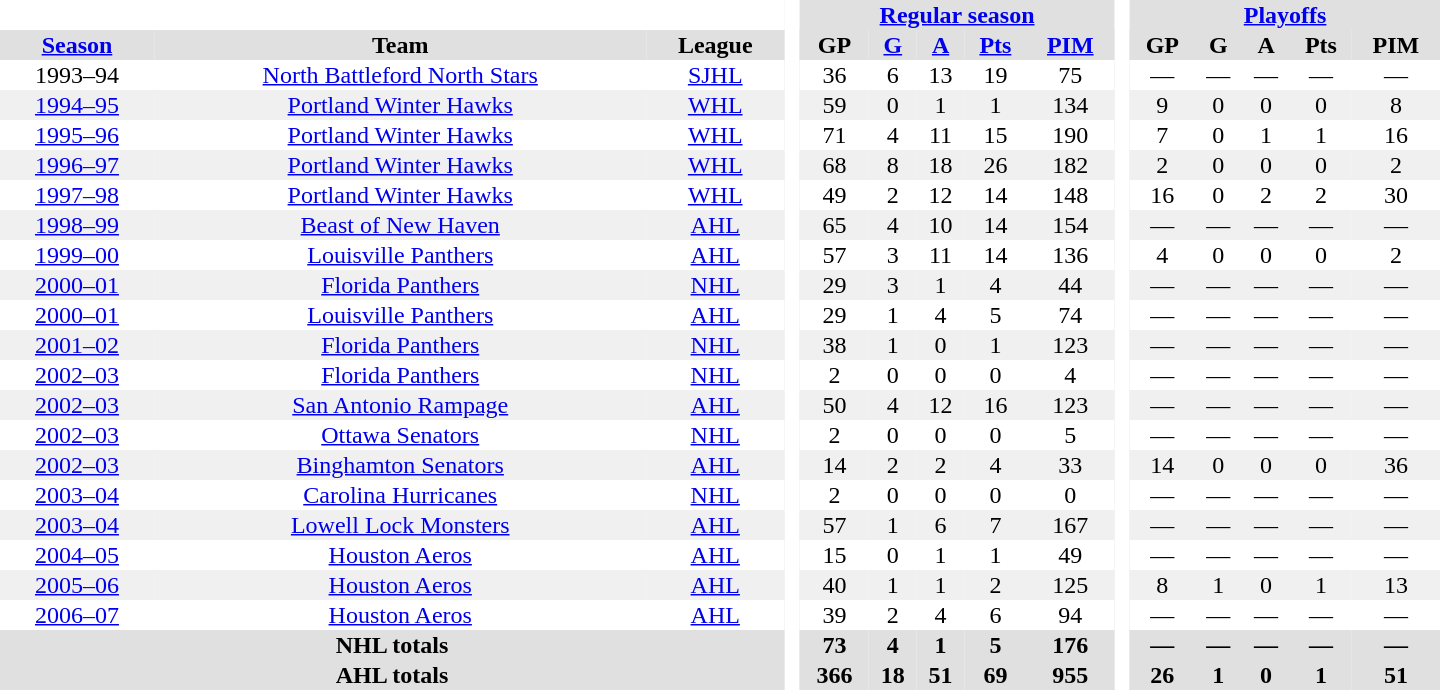<table border="0" cellpadding="1" cellspacing="0" style="text-align:center; width:60em">
<tr bgcolor="#e0e0e0">
<th colspan="3" bgcolor="#ffffff"> </th>
<th rowspan="99" bgcolor="#ffffff"> </th>
<th colspan="5"><a href='#'>Regular season</a></th>
<th rowspan="99" bgcolor="#ffffff"> </th>
<th colspan="5"><a href='#'>Playoffs</a></th>
</tr>
<tr bgcolor="#e0e0e0">
<th><a href='#'>Season</a></th>
<th>Team</th>
<th>League</th>
<th>GP</th>
<th><a href='#'>G</a></th>
<th><a href='#'>A</a></th>
<th><a href='#'>Pts</a></th>
<th><a href='#'>PIM</a></th>
<th>GP</th>
<th>G</th>
<th>A</th>
<th>Pts</th>
<th>PIM</th>
</tr>
<tr>
<td>1993–94</td>
<td><a href='#'>North Battleford North Stars</a></td>
<td><a href='#'>SJHL</a></td>
<td>36</td>
<td>6</td>
<td>13</td>
<td>19</td>
<td>75</td>
<td>—</td>
<td>—</td>
<td>—</td>
<td>—</td>
<td>—</td>
</tr>
<tr bgcolor="#f0f0f0">
<td><a href='#'>1994–95</a></td>
<td><a href='#'>Portland Winter Hawks</a></td>
<td><a href='#'>WHL</a></td>
<td>59</td>
<td>0</td>
<td>1</td>
<td>1</td>
<td>134</td>
<td>9</td>
<td>0</td>
<td>0</td>
<td>0</td>
<td>8</td>
</tr>
<tr>
<td><a href='#'>1995–96</a></td>
<td><a href='#'>Portland Winter Hawks</a></td>
<td><a href='#'>WHL</a></td>
<td>71</td>
<td>4</td>
<td>11</td>
<td>15</td>
<td>190</td>
<td>7</td>
<td>0</td>
<td>1</td>
<td>1</td>
<td>16</td>
</tr>
<tr bgcolor="#f0f0f0">
<td><a href='#'>1996–97</a></td>
<td><a href='#'>Portland Winter Hawks</a></td>
<td><a href='#'>WHL</a></td>
<td>68</td>
<td>8</td>
<td>18</td>
<td>26</td>
<td>182</td>
<td>2</td>
<td>0</td>
<td>0</td>
<td>0</td>
<td>2</td>
</tr>
<tr>
<td><a href='#'>1997–98</a></td>
<td><a href='#'>Portland Winter Hawks</a></td>
<td><a href='#'>WHL</a></td>
<td>49</td>
<td>2</td>
<td>12</td>
<td>14</td>
<td>148</td>
<td>16</td>
<td>0</td>
<td>2</td>
<td>2</td>
<td>30</td>
</tr>
<tr bgcolor="#f0f0f0">
<td><a href='#'>1998–99</a></td>
<td><a href='#'>Beast of New Haven</a></td>
<td><a href='#'>AHL</a></td>
<td>65</td>
<td>4</td>
<td>10</td>
<td>14</td>
<td>154</td>
<td>—</td>
<td>—</td>
<td>—</td>
<td>—</td>
<td>—</td>
</tr>
<tr>
<td><a href='#'>1999–00</a></td>
<td><a href='#'>Louisville Panthers</a></td>
<td><a href='#'>AHL</a></td>
<td>57</td>
<td>3</td>
<td>11</td>
<td>14</td>
<td>136</td>
<td>4</td>
<td>0</td>
<td>0</td>
<td>0</td>
<td>2</td>
</tr>
<tr bgcolor="#f0f0f0">
<td><a href='#'>2000–01</a></td>
<td><a href='#'>Florida Panthers</a></td>
<td><a href='#'>NHL</a></td>
<td>29</td>
<td>3</td>
<td>1</td>
<td>4</td>
<td>44</td>
<td>—</td>
<td>—</td>
<td>—</td>
<td>—</td>
<td>—</td>
</tr>
<tr>
<td><a href='#'>2000–01</a></td>
<td><a href='#'>Louisville Panthers</a></td>
<td><a href='#'>AHL</a></td>
<td>29</td>
<td>1</td>
<td>4</td>
<td>5</td>
<td>74</td>
<td>—</td>
<td>—</td>
<td>—</td>
<td>—</td>
<td>—</td>
</tr>
<tr bgcolor="#f0f0f0">
<td><a href='#'>2001–02</a></td>
<td><a href='#'>Florida Panthers</a></td>
<td><a href='#'>NHL</a></td>
<td>38</td>
<td>1</td>
<td>0</td>
<td>1</td>
<td>123</td>
<td>—</td>
<td>—</td>
<td>—</td>
<td>—</td>
<td>—</td>
</tr>
<tr>
<td><a href='#'>2002–03</a></td>
<td><a href='#'>Florida Panthers</a></td>
<td><a href='#'>NHL</a></td>
<td>2</td>
<td>0</td>
<td>0</td>
<td>0</td>
<td>4</td>
<td>—</td>
<td>—</td>
<td>—</td>
<td>—</td>
<td>—</td>
</tr>
<tr bgcolor="#f0f0f0">
<td><a href='#'>2002–03</a></td>
<td><a href='#'>San Antonio Rampage</a></td>
<td><a href='#'>AHL</a></td>
<td>50</td>
<td>4</td>
<td>12</td>
<td>16</td>
<td>123</td>
<td>—</td>
<td>—</td>
<td>—</td>
<td>—</td>
<td>—</td>
</tr>
<tr>
<td><a href='#'>2002–03</a></td>
<td><a href='#'>Ottawa Senators</a></td>
<td><a href='#'>NHL</a></td>
<td>2</td>
<td>0</td>
<td>0</td>
<td>0</td>
<td>5</td>
<td>—</td>
<td>—</td>
<td>—</td>
<td>—</td>
<td>—</td>
</tr>
<tr bgcolor="#f0f0f0">
<td><a href='#'>2002–03</a></td>
<td><a href='#'>Binghamton Senators</a></td>
<td><a href='#'>AHL</a></td>
<td>14</td>
<td>2</td>
<td>2</td>
<td>4</td>
<td>33</td>
<td>14</td>
<td>0</td>
<td>0</td>
<td>0</td>
<td>36</td>
</tr>
<tr>
<td><a href='#'>2003–04</a></td>
<td><a href='#'>Carolina Hurricanes</a></td>
<td><a href='#'>NHL</a></td>
<td>2</td>
<td>0</td>
<td>0</td>
<td>0</td>
<td>0</td>
<td>—</td>
<td>—</td>
<td>—</td>
<td>—</td>
<td>—</td>
</tr>
<tr bgcolor="#f0f0f0">
<td><a href='#'>2003–04</a></td>
<td><a href='#'>Lowell Lock Monsters</a></td>
<td><a href='#'>AHL</a></td>
<td>57</td>
<td>1</td>
<td>6</td>
<td>7</td>
<td>167</td>
<td>—</td>
<td>—</td>
<td>—</td>
<td>—</td>
<td>—</td>
</tr>
<tr>
<td><a href='#'>2004–05</a></td>
<td><a href='#'>Houston Aeros</a></td>
<td><a href='#'>AHL</a></td>
<td>15</td>
<td>0</td>
<td>1</td>
<td>1</td>
<td>49</td>
<td>—</td>
<td>—</td>
<td>—</td>
<td>—</td>
<td>—</td>
</tr>
<tr bgcolor="#f0f0f0">
<td><a href='#'>2005–06</a></td>
<td><a href='#'>Houston Aeros</a></td>
<td><a href='#'>AHL</a></td>
<td>40</td>
<td>1</td>
<td>1</td>
<td>2</td>
<td>125</td>
<td>8</td>
<td>1</td>
<td>0</td>
<td>1</td>
<td>13</td>
</tr>
<tr>
<td><a href='#'>2006–07</a></td>
<td><a href='#'>Houston Aeros</a></td>
<td><a href='#'>AHL</a></td>
<td>39</td>
<td>2</td>
<td>4</td>
<td>6</td>
<td>94</td>
<td>—</td>
<td>—</td>
<td>—</td>
<td>—</td>
<td>—</td>
</tr>
<tr>
</tr>
<tr ALIGN="center" bgcolor="#e0e0e0">
<th colspan="3">NHL totals</th>
<th ALIGN="center">73</th>
<th ALIGN="center">4</th>
<th ALIGN="center">1</th>
<th ALIGN="center">5</th>
<th ALIGN="center">176</th>
<th ALIGN="center">—</th>
<th ALIGN="center">—</th>
<th ALIGN="center">—</th>
<th ALIGN="center">—</th>
<th ALIGN="center">—</th>
</tr>
<tr>
</tr>
<tr ALIGN="center" bgcolor="#e0e0e0">
<th colspan="3">AHL totals</th>
<th ALIGN="center">366</th>
<th ALIGN="center">18</th>
<th ALIGN="center">51</th>
<th ALIGN="center">69</th>
<th ALIGN="center">955</th>
<th ALIGN="center">26</th>
<th ALIGN="center">1</th>
<th ALIGN="center">0</th>
<th ALIGN="center">1</th>
<th ALIGN="center">51</th>
</tr>
</table>
